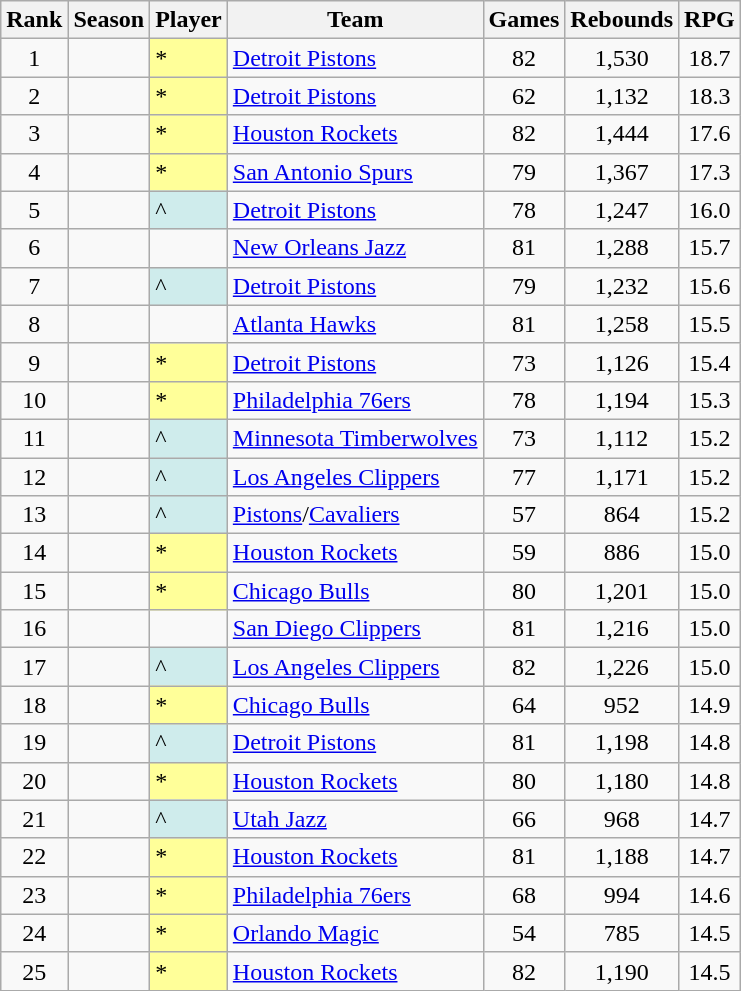<table class="wikitable sortable">
<tr>
<th>Rank</th>
<th>Season</th>
<th>Player</th>
<th>Team</th>
<th>Games</th>
<th>Rebounds</th>
<th>RPG</th>
</tr>
<tr>
<td align=center>1</td>
<td align=center></td>
<td bgcolor="FFFF99">*</td>
<td><a href='#'>Detroit Pistons</a></td>
<td align=center>82</td>
<td align=center>1,530</td>
<td align=center>18.7</td>
</tr>
<tr>
<td align=center>2</td>
<td align=center></td>
<td bgcolor="FFFF99">*</td>
<td><a href='#'>Detroit Pistons</a></td>
<td align=center>62</td>
<td align=center>1,132</td>
<td align=center>18.3</td>
</tr>
<tr>
<td align=center>3</td>
<td align=center></td>
<td bgcolor="FFFF99">*</td>
<td><a href='#'>Houston Rockets</a></td>
<td align=center>82</td>
<td align=center>1,444</td>
<td align=center>17.6</td>
</tr>
<tr>
<td align=center>4</td>
<td align=center></td>
<td bgcolor="FFFF99">*</td>
<td><a href='#'>San Antonio Spurs</a></td>
<td align=center>79</td>
<td align=center>1,367</td>
<td align=center>17.3</td>
</tr>
<tr>
<td align=center>5</td>
<td align=center></td>
<td bgcolor="CFECEC">^</td>
<td><a href='#'>Detroit Pistons</a></td>
<td align=center>78</td>
<td align=center>1,247</td>
<td align=center>16.0</td>
</tr>
<tr>
<td align=center>6</td>
<td align=center></td>
<td></td>
<td><a href='#'>New Orleans Jazz</a></td>
<td align=center>81</td>
<td align=center>1,288</td>
<td align=center>15.7</td>
</tr>
<tr>
<td align=center>7</td>
<td align=center></td>
<td bgcolor="CFECEC">^</td>
<td><a href='#'>Detroit Pistons</a></td>
<td align=center>79</td>
<td align=center>1,232</td>
<td align=center>15.6</td>
</tr>
<tr>
<td align=center>8</td>
<td align=center></td>
<td></td>
<td><a href='#'>Atlanta Hawks</a></td>
<td align=center>81</td>
<td align=center>1,258</td>
<td align=center>15.5</td>
</tr>
<tr>
<td align=center>9</td>
<td align=center></td>
<td bgcolor="FFFF99">*</td>
<td><a href='#'>Detroit Pistons</a></td>
<td align=center>73</td>
<td align=center>1,126</td>
<td align=center>15.4</td>
</tr>
<tr>
<td align=center>10</td>
<td align=center></td>
<td bgcolor="FFFF99">*</td>
<td><a href='#'>Philadelphia 76ers</a></td>
<td align=center>78</td>
<td align=center>1,194</td>
<td align=center>15.3</td>
</tr>
<tr>
<td align=center>11</td>
<td align=center></td>
<td bgcolor="CFECEC">^</td>
<td><a href='#'>Minnesota Timberwolves</a></td>
<td align=center>73</td>
<td align=center>1,112</td>
<td align=center>15.2</td>
</tr>
<tr>
<td align=center>12</td>
<td align=center></td>
<td bgcolor="CFECEC">^</td>
<td><a href='#'>Los Angeles Clippers</a></td>
<td align=center>77</td>
<td align=center>1,171</td>
<td align=center>15.2</td>
</tr>
<tr>
<td align=center>13</td>
<td align=center></td>
<td bgcolor="CFECEC">^</td>
<td><a href='#'>Pistons</a>/<a href='#'>Cavaliers</a></td>
<td align=center>57</td>
<td align=center>864</td>
<td align=center>15.2</td>
</tr>
<tr>
<td align=center>14</td>
<td align=center></td>
<td bgcolor="FFFF99">*</td>
<td><a href='#'>Houston Rockets</a></td>
<td align=center>59</td>
<td align=center>886</td>
<td align=center>15.0</td>
</tr>
<tr>
<td align=center>15</td>
<td align=center></td>
<td bgcolor="FFFF99">*</td>
<td><a href='#'>Chicago Bulls</a></td>
<td align=center>80</td>
<td align=center>1,201</td>
<td align=center>15.0</td>
</tr>
<tr>
<td align=center>16</td>
<td align=center></td>
<td></td>
<td><a href='#'>San Diego Clippers</a></td>
<td align=center>81</td>
<td align=center>1,216</td>
<td align=center>15.0</td>
</tr>
<tr>
<td align=center>17</td>
<td align=center></td>
<td bgcolor="CFECEC">^</td>
<td><a href='#'>Los Angeles Clippers</a></td>
<td align=center>82</td>
<td align=center>1,226</td>
<td align=center>15.0</td>
</tr>
<tr>
<td align=center>18</td>
<td align=center></td>
<td bgcolor="FFFF99">*</td>
<td><a href='#'>Chicago Bulls</a></td>
<td align=center>64</td>
<td align=center>952</td>
<td align=center>14.9</td>
</tr>
<tr>
<td align=center>19</td>
<td align=center></td>
<td bgcolor="CFECEC">^</td>
<td><a href='#'>Detroit Pistons</a></td>
<td align=center>81</td>
<td align=center>1,198</td>
<td align=center>14.8</td>
</tr>
<tr>
<td align=center>20</td>
<td align=center></td>
<td bgcolor="FFFF99">*</td>
<td><a href='#'>Houston Rockets</a></td>
<td align=center>80</td>
<td align=center>1,180</td>
<td align=center>14.8</td>
</tr>
<tr>
<td align=center>21</td>
<td align=center></td>
<td bgcolor="CFECEC">^</td>
<td><a href='#'>Utah Jazz</a></td>
<td align=center>66</td>
<td align=center>968</td>
<td align=center>14.7</td>
</tr>
<tr>
<td align=center>22</td>
<td align=center></td>
<td bgcolor="FFFF99">*</td>
<td><a href='#'>Houston Rockets</a></td>
<td align=center>81</td>
<td align=center>1,188</td>
<td align=center>14.7</td>
</tr>
<tr>
<td align=center>23</td>
<td align=center></td>
<td bgcolor="FFFF99">*</td>
<td><a href='#'>Philadelphia 76ers</a></td>
<td align=center>68</td>
<td align=center>994</td>
<td align=center>14.6</td>
</tr>
<tr>
<td align=center>24</td>
<td align=center></td>
<td bgcolor="FFFF99">*</td>
<td><a href='#'>Orlando Magic</a></td>
<td align=center>54</td>
<td align=center>785</td>
<td align=center>14.5</td>
</tr>
<tr>
<td align=center>25</td>
<td align=center></td>
<td bgcolor="FFFF99">*</td>
<td><a href='#'>Houston Rockets</a></td>
<td align=center>82</td>
<td align=center>1,190</td>
<td align=center>14.5</td>
</tr>
</table>
